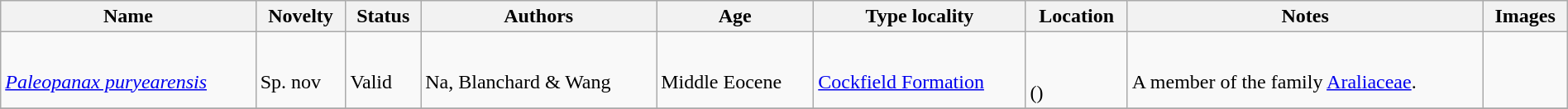<table class="wikitable sortable" align="center" width="100%">
<tr>
<th>Name</th>
<th>Novelty</th>
<th>Status</th>
<th>Authors</th>
<th>Age</th>
<th>Type locality</th>
<th>Location</th>
<th>Notes</th>
<th>Images</th>
</tr>
<tr>
<td><br><em><a href='#'>Paleopanax puryearensis</a></em></td>
<td><br>Sp. nov</td>
<td><br>Valid</td>
<td><br>Na, Blanchard & Wang</td>
<td><br>Middle Eocene</td>
<td><br><a href='#'>Cockfield Formation</a></td>
<td><br><br>()</td>
<td><br>A member of the family <a href='#'>Araliaceae</a>.</td>
<td></td>
</tr>
<tr>
</tr>
</table>
